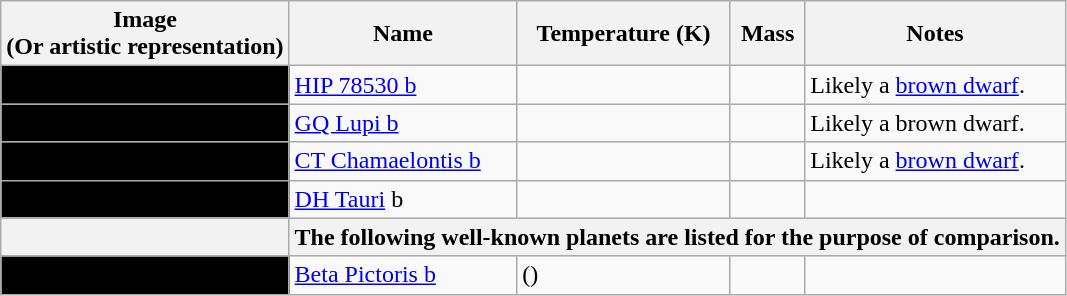<table class="wikitable sortable article-table">
<tr>
<th>Image<br>(Or artistic representation)</th>
<th>Name</th>
<th>Temperature (K)</th>
<th>Mass</th>
<th>Notes</th>
</tr>
<tr>
<td style="background:#000000;"></td>
<td><a href='#'>HIP 78530 b</a></td>
<td></td>
<td></td>
<td>Likely a <a href='#'>brown dwarf</a>.</td>
</tr>
<tr>
<td style="background:#000000;"></td>
<td><a href='#'>GQ Lupi b</a></td>
<td></td>
<td></td>
<td> Likely a brown dwarf.</td>
</tr>
<tr>
<td style="background:#000000;"></td>
<td><a href='#'>CT Chamaelontis b</a></td>
<td></td>
<td></td>
<td>Likely a  <a href='#'>brown dwarf</a>.</td>
</tr>
<tr>
<td style="background:#000000;"></td>
<td><a href='#'>DH Tauri</a> b</td>
<td></td>
<td></td>
<td></td>
</tr>
<tr>
<th></th>
<th colspan="4">The following well-known planets are listed for the purpose of comparison.</th>
</tr>
<tr>
<td style="background:#000000;"></td>
<td><a href='#'>Beta Pictoris b</a></td>
<td> ()</td>
<td></td>
<td></td>
</tr>
</table>
